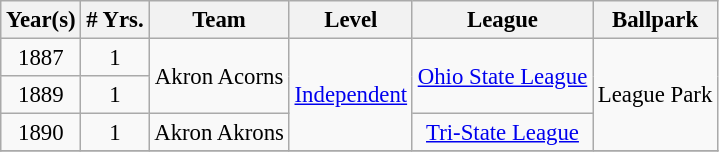<table class="wikitable" style="text-align:center; font-size: 95%;">
<tr>
<th>Year(s)</th>
<th># Yrs.</th>
<th>Team</th>
<th>Level</th>
<th>League</th>
<th>Ballpark</th>
</tr>
<tr>
<td>1887</td>
<td>1</td>
<td rowspan=2>Akron Acorns</td>
<td rowspan=3><a href='#'>Independent</a></td>
<td rowspan=2><a href='#'>Ohio State League</a></td>
<td rowspan=3>League Park</td>
</tr>
<tr>
<td>1889</td>
<td>1</td>
</tr>
<tr>
<td>1890</td>
<td>1</td>
<td>Akron Akrons</td>
<td><a href='#'>Tri-State League</a></td>
</tr>
<tr>
</tr>
</table>
